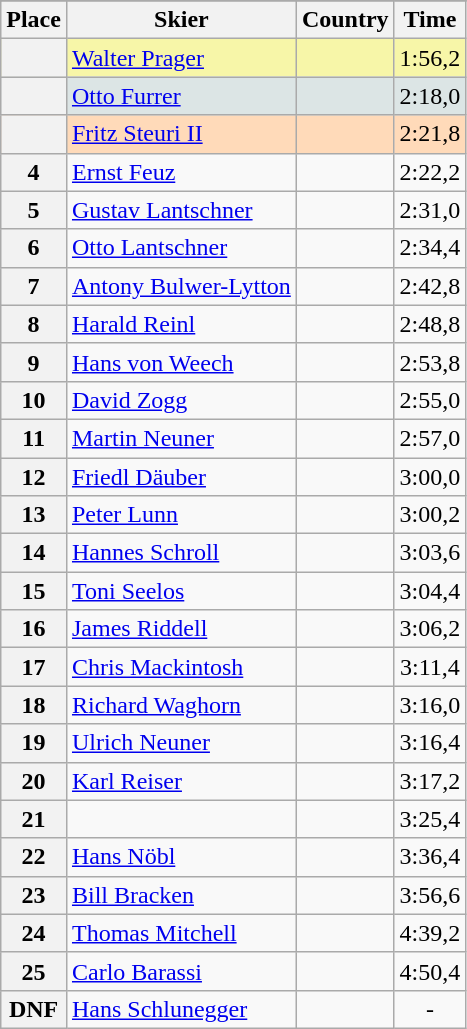<table class="wikitable sortable">
<tr>
</tr>
<tr class="hintergrundfarbe5">
</tr>
<tr style="background:#EFEFEF">
<th>Place</th>
<th>Skier</th>
<th>Country</th>
<th>Time</th>
</tr>
<tr style="background:#F7F6A8">
<th></th>
<td><a href='#'>Walter Prager</a></td>
<td></td>
<td align="center">1:56,2</td>
</tr>
<tr style="background:#DCE5E5">
<th></th>
<td><a href='#'>Otto Furrer</a></td>
<td></td>
<td align="center">2:18,0</td>
</tr>
<tr style="background:#FFDAB9">
<th></th>
<td><a href='#'>Fritz Steuri II</a></td>
<td></td>
<td align="center">2:21,8</td>
</tr>
<tr>
<th>4</th>
<td><a href='#'>Ernst Feuz</a></td>
<td></td>
<td align="center">2:22,2</td>
</tr>
<tr>
<th>5</th>
<td><a href='#'>Gustav Lantschner</a></td>
<td></td>
<td align="center">2:31,0</td>
</tr>
<tr>
<th>6</th>
<td><a href='#'>Otto Lantschner</a></td>
<td></td>
<td align="center">2:34,4</td>
</tr>
<tr>
<th>7</th>
<td><a href='#'>Antony Bulwer-Lytton</a></td>
<td></td>
<td align="center">2:42,8</td>
</tr>
<tr>
<th>8</th>
<td><a href='#'>Harald Reinl</a></td>
<td></td>
<td align="center">2:48,8</td>
</tr>
<tr>
<th>9</th>
<td><a href='#'>Hans von Weech</a></td>
<td></td>
<td align="center">2:53,8</td>
</tr>
<tr>
<th>10</th>
<td><a href='#'>David Zogg</a></td>
<td></td>
<td align="center">2:55,0</td>
</tr>
<tr>
<th>11</th>
<td><a href='#'>Martin Neuner</a></td>
<td></td>
<td align="center">2:57,0</td>
</tr>
<tr>
<th>12</th>
<td><a href='#'>Friedl Däuber</a></td>
<td></td>
<td align="center">3:00,0</td>
</tr>
<tr>
<th>13</th>
<td><a href='#'>Peter Lunn</a></td>
<td></td>
<td align="center">3:00,2</td>
</tr>
<tr>
<th>14</th>
<td><a href='#'>Hannes Schroll</a></td>
<td></td>
<td align="center">3:03,6</td>
</tr>
<tr>
<th>15</th>
<td><a href='#'>Toni Seelos</a></td>
<td></td>
<td align="center">3:04,4</td>
</tr>
<tr>
<th>16</th>
<td><a href='#'>James Riddell</a></td>
<td></td>
<td align="center">3:06,2</td>
</tr>
<tr>
<th>17</th>
<td><a href='#'>Chris Mackintosh</a></td>
<td></td>
<td align="center">3:11,4</td>
</tr>
<tr>
<th>18</th>
<td><a href='#'>Richard Waghorn</a></td>
<td></td>
<td align="center">3:16,0</td>
</tr>
<tr>
<th>19</th>
<td><a href='#'>Ulrich Neuner</a></td>
<td></td>
<td align="center">3:16,4</td>
</tr>
<tr>
<th>20</th>
<td><a href='#'>Karl Reiser</a></td>
<td></td>
<td align="center">3:17,2</td>
</tr>
<tr>
<th>21</th>
<td></td>
<td></td>
<td align="center">3:25,4</td>
</tr>
<tr>
<th>22</th>
<td><a href='#'>Hans Nöbl</a></td>
<td></td>
<td align="center">3:36,4</td>
</tr>
<tr>
<th>23</th>
<td><a href='#'>Bill Bracken</a></td>
<td></td>
<td align="center">3:56,6</td>
</tr>
<tr>
<th>24</th>
<td><a href='#'>Thomas Mitchell</a></td>
<td></td>
<td align="center">4:39,2</td>
</tr>
<tr>
<th>25</th>
<td><a href='#'>Carlo Barassi</a></td>
<td></td>
<td align="center">4:50,4</td>
</tr>
<tr>
<th>DNF</th>
<td><a href='#'>Hans Schlunegger</a></td>
<td></td>
<td style="text-align:center" data-sort-value="9:00:00,0">-</td>
</tr>
</table>
